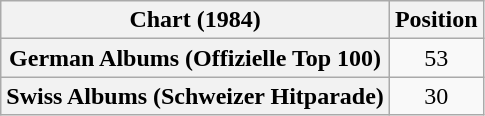<table class="wikitable sortable plainrowheaders" style="text-align:center">
<tr>
<th scope="col">Chart (1984)</th>
<th scope="col">Position</th>
</tr>
<tr>
<th scope="row">German Albums (Offizielle Top 100)</th>
<td>53</td>
</tr>
<tr>
<th scope="row">Swiss Albums (Schweizer Hitparade)</th>
<td>30</td>
</tr>
</table>
